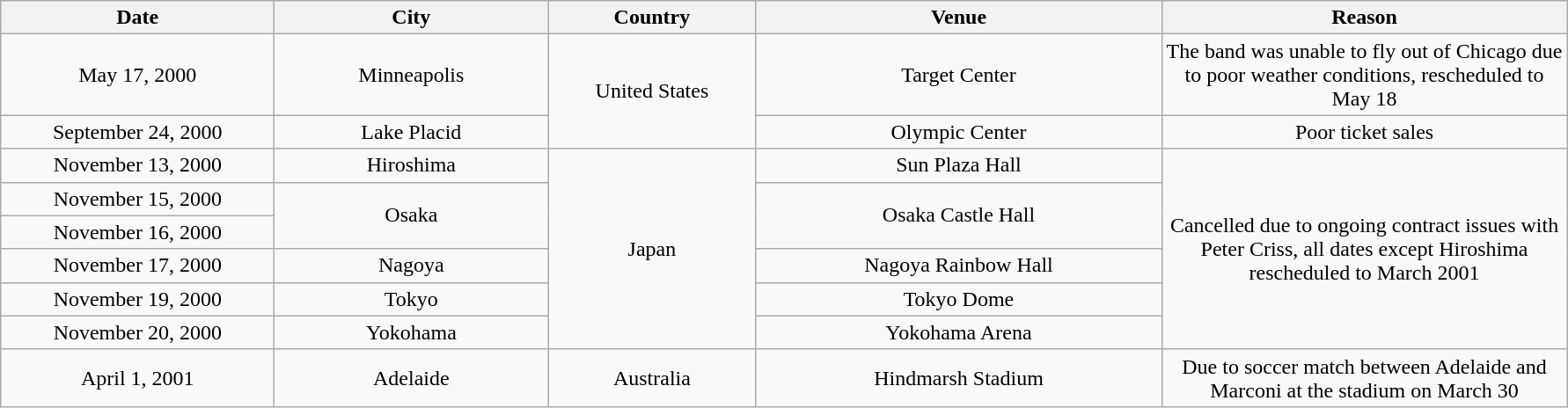<table class="wikitable" style="text-align:center;">
<tr>
<th width="200">Date</th>
<th width="200">City</th>
<th width="150">Country</th>
<th width="300">Venue</th>
<th width="300">Reason</th>
</tr>
<tr>
<td>May 17, 2000</td>
<td>Minneapolis</td>
<td rowspan="2">United States</td>
<td>Target Center</td>
<td>The band was unable to fly out of Chicago due to poor weather conditions, rescheduled to May 18</td>
</tr>
<tr>
<td>September 24, 2000</td>
<td>Lake Placid</td>
<td>Olympic Center</td>
<td>Poor ticket sales</td>
</tr>
<tr>
<td>November 13, 2000</td>
<td>Hiroshima</td>
<td rowspan="6">Japan</td>
<td>Sun Plaza Hall</td>
<td rowspan="6">Cancelled due to ongoing contract issues with Peter Criss, all dates except Hiroshima rescheduled to March 2001</td>
</tr>
<tr>
<td>November 15, 2000</td>
<td rowspan="2">Osaka</td>
<td rowspan="2">Osaka Castle Hall</td>
</tr>
<tr>
<td>November 16, 2000</td>
</tr>
<tr>
<td>November 17, 2000</td>
<td>Nagoya</td>
<td>Nagoya Rainbow Hall</td>
</tr>
<tr>
<td>November 19, 2000</td>
<td>Tokyo</td>
<td>Tokyo Dome</td>
</tr>
<tr>
<td>November 20, 2000</td>
<td>Yokohama</td>
<td>Yokohama Arena</td>
</tr>
<tr>
<td>April 1, 2001</td>
<td>Adelaide</td>
<td>Australia</td>
<td>Hindmarsh Stadium</td>
<td>Due to soccer match between Adelaide and Marconi at the stadium on March 30</td>
</tr>
</table>
